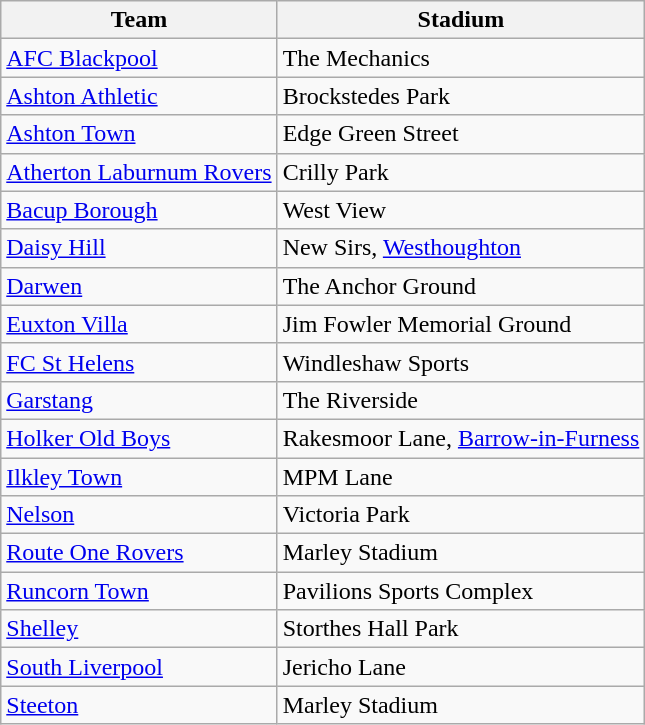<table class="wikitable">
<tr>
<th>Team</th>
<th>Stadium</th>
</tr>
<tr>
<td><a href='#'>AFC Blackpool</a></td>
<td>The Mechanics</td>
</tr>
<tr>
<td><a href='#'>Ashton Athletic</a></td>
<td>Brockstedes Park</td>
</tr>
<tr>
<td><a href='#'>Ashton Town</a></td>
<td>Edge Green Street</td>
</tr>
<tr>
<td><a href='#'>Atherton Laburnum Rovers</a></td>
<td>Crilly Park</td>
</tr>
<tr>
<td><a href='#'>Bacup Borough</a></td>
<td>West View</td>
</tr>
<tr>
<td><a href='#'>Daisy Hill</a></td>
<td>New Sirs, <a href='#'>Westhoughton</a></td>
</tr>
<tr>
<td><a href='#'>Darwen</a></td>
<td>The Anchor Ground</td>
</tr>
<tr>
<td><a href='#'>Euxton Villa</a></td>
<td>Jim Fowler Memorial Ground</td>
</tr>
<tr>
<td><a href='#'>FC St Helens</a></td>
<td>Windleshaw Sports</td>
</tr>
<tr>
<td><a href='#'>Garstang</a></td>
<td>The Riverside</td>
</tr>
<tr>
<td><a href='#'>Holker Old Boys</a></td>
<td>Rakesmoor Lane, <a href='#'>Barrow-in-Furness</a></td>
</tr>
<tr>
<td><a href='#'>Ilkley Town</a></td>
<td>MPM Lane</td>
</tr>
<tr>
<td><a href='#'>Nelson</a></td>
<td>Victoria Park</td>
</tr>
<tr>
<td><a href='#'>Route One Rovers</a></td>
<td>Marley Stadium</td>
</tr>
<tr>
<td><a href='#'>Runcorn Town</a></td>
<td>Pavilions Sports Complex</td>
</tr>
<tr>
<td><a href='#'>Shelley</a></td>
<td>Storthes Hall Park</td>
</tr>
<tr>
<td><a href='#'>South Liverpool</a></td>
<td>Jericho Lane</td>
</tr>
<tr>
<td><a href='#'>Steeton</a></td>
<td>Marley Stadium</td>
</tr>
</table>
